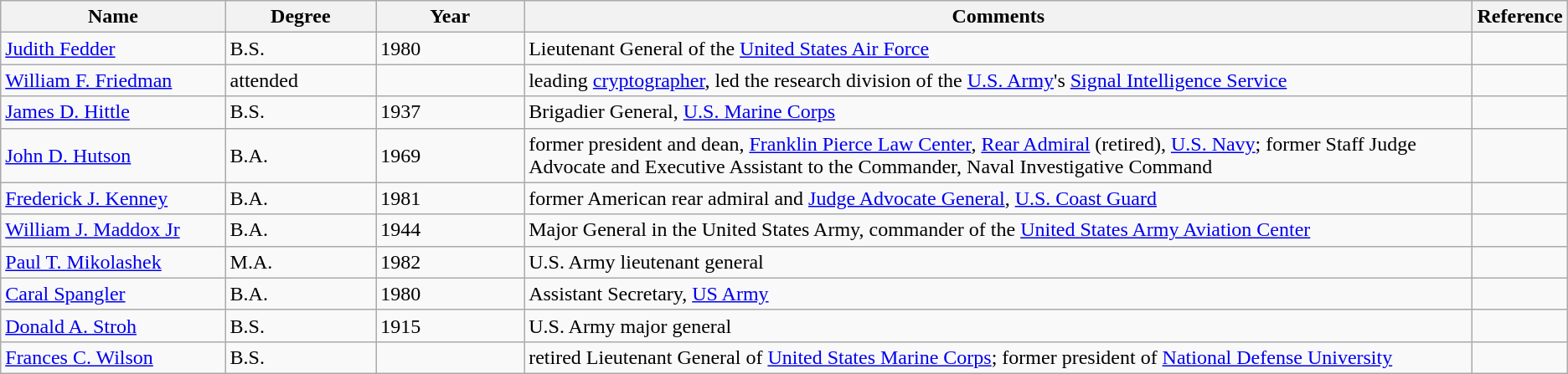<table class="wikitable sortable">
<tr>
<th style="width:15%;">Name</th>
<th style="width:10%;">Degree</th>
<th style="width:10%;">Year</th>
<th style="width:65%;">Comments</th>
<th style="width:5%;">Reference</th>
</tr>
<tr>
<td><a href='#'>Judith Fedder</a></td>
<td>B.S.</td>
<td>1980</td>
<td>Lieutenant General of the <a href='#'>United States Air Force</a></td>
<td></td>
</tr>
<tr>
<td><a href='#'>William F. Friedman</a></td>
<td>attended</td>
<td></td>
<td>leading <a href='#'>cryptographer</a>, led the research division of the <a href='#'>U.S. Army</a>'s <a href='#'>Signal Intelligence Service</a></td>
<td></td>
</tr>
<tr>
<td><a href='#'>James D. Hittle</a></td>
<td>B.S.</td>
<td>1937</td>
<td>Brigadier General, <a href='#'>U.S. Marine Corps</a></td>
<td></td>
</tr>
<tr>
<td><a href='#'>John D. Hutson</a></td>
<td>B.A.</td>
<td>1969</td>
<td>former president and dean, <a href='#'>Franklin Pierce Law Center</a>, <a href='#'>Rear Admiral</a> (retired), <a href='#'>U.S. Navy</a>; former Staff Judge Advocate and Executive Assistant to the Commander, Naval Investigative Command</td>
<td></td>
</tr>
<tr>
<td><a href='#'>Frederick J. Kenney</a></td>
<td>B.A.</td>
<td>1981</td>
<td>former American rear admiral and <a href='#'>Judge Advocate General</a>, <a href='#'>U.S. Coast Guard</a></td>
<td></td>
</tr>
<tr>
<td><a href='#'>William J. Maddox Jr</a></td>
<td>B.A.</td>
<td>1944</td>
<td>Major General in the United States Army, commander of the <a href='#'>United States Army Aviation Center</a></td>
<td></td>
</tr>
<tr>
<td><a href='#'>Paul T. Mikolashek</a></td>
<td>M.A.</td>
<td>1982</td>
<td>U.S. Army lieutenant general</td>
<td></td>
</tr>
<tr>
<td><a href='#'>Caral Spangler</a></td>
<td>B.A.</td>
<td>1980</td>
<td>Assistant Secretary, <a href='#'>US Army</a></td>
<td></td>
</tr>
<tr>
<td><a href='#'>Donald A. Stroh</a></td>
<td>B.S.</td>
<td>1915</td>
<td>U.S. Army major general</td>
<td></td>
</tr>
<tr>
<td><a href='#'>Frances C. Wilson</a></td>
<td>B.S.</td>
<td></td>
<td>retired Lieutenant General of <a href='#'>United States Marine Corps</a>; former president of <a href='#'>National Defense University</a></td>
<td></td>
</tr>
</table>
